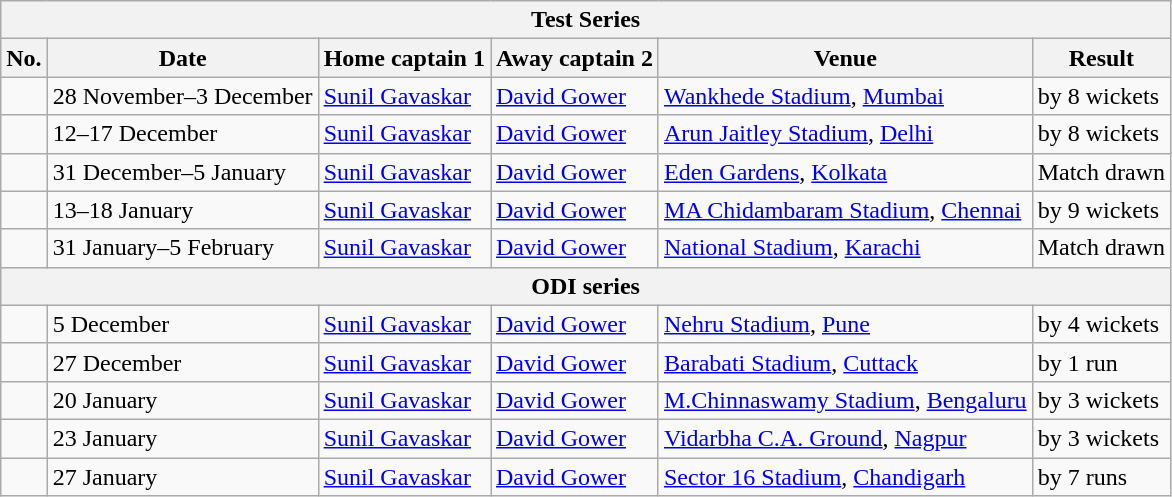<table class="wikitable">
<tr>
<th colspan="9">Test Series</th>
</tr>
<tr>
<th>No.</th>
<th>Date</th>
<th>Home captain 1</th>
<th>Away captain 2</th>
<th>Venue</th>
<th>Result</th>
</tr>
<tr>
<td></td>
<td>28 November–3 December</td>
<td><a href='#'>Sunil Gavaskar</a></td>
<td><a href='#'>David Gower</a></td>
<td><a href='#'>Wankhede Stadium</a>, <a href='#'>Mumbai</a></td>
<td> by 8 wickets</td>
</tr>
<tr>
<td></td>
<td>12–17 December</td>
<td><a href='#'>Sunil Gavaskar</a></td>
<td><a href='#'>David Gower</a></td>
<td><a href='#'>Arun Jaitley Stadium</a>, <a href='#'>Delhi</a></td>
<td> by 8 wickets</td>
</tr>
<tr>
<td></td>
<td>31 December–5 January</td>
<td><a href='#'>Sunil Gavaskar</a></td>
<td><a href='#'>David Gower</a></td>
<td><a href='#'>Eden Gardens</a>, <a href='#'>Kolkata</a></td>
<td>Match drawn</td>
</tr>
<tr>
<td></td>
<td>13–18 January</td>
<td><a href='#'>Sunil Gavaskar</a></td>
<td><a href='#'>David Gower</a></td>
<td><a href='#'>MA Chidambaram Stadium</a>, <a href='#'>Chennai</a></td>
<td> by 9 wickets</td>
</tr>
<tr>
<td></td>
<td>31 January–5 February</td>
<td><a href='#'>Sunil Gavaskar</a></td>
<td><a href='#'>David Gower</a></td>
<td><a href='#'>National Stadium</a>, <a href='#'>Karachi</a></td>
<td>Match drawn</td>
</tr>
<tr>
<th colspan="9">ODI series</th>
</tr>
<tr>
<td></td>
<td>5 December</td>
<td><a href='#'>Sunil Gavaskar</a></td>
<td><a href='#'>David Gower</a></td>
<td><a href='#'>Nehru Stadium</a>, <a href='#'>Pune</a></td>
<td> by 4 wickets</td>
</tr>
<tr>
<td></td>
<td>27 December</td>
<td><a href='#'>Sunil Gavaskar</a></td>
<td><a href='#'>David Gower</a></td>
<td><a href='#'>Barabati Stadium</a>, <a href='#'>Cuttack</a></td>
<td> by 1 run</td>
</tr>
<tr>
<td></td>
<td>20 January</td>
<td><a href='#'>Sunil Gavaskar</a></td>
<td><a href='#'>David Gower</a></td>
<td><a href='#'>M.Chinnaswamy Stadium</a>, <a href='#'>Bengaluru</a></td>
<td> by 3 wickets</td>
</tr>
<tr>
<td></td>
<td>23 January</td>
<td><a href='#'>Sunil Gavaskar</a></td>
<td><a href='#'>David Gower</a></td>
<td><a href='#'>Vidarbha C.A. Ground</a>, <a href='#'>Nagpur</a></td>
<td> by 3 wickets</td>
</tr>
<tr>
<td></td>
<td>27 January</td>
<td><a href='#'>Sunil Gavaskar</a></td>
<td><a href='#'>David Gower</a></td>
<td><a href='#'>Sector 16 Stadium</a>, <a href='#'>Chandigarh</a></td>
<td> by 7 runs</td>
</tr>
</table>
